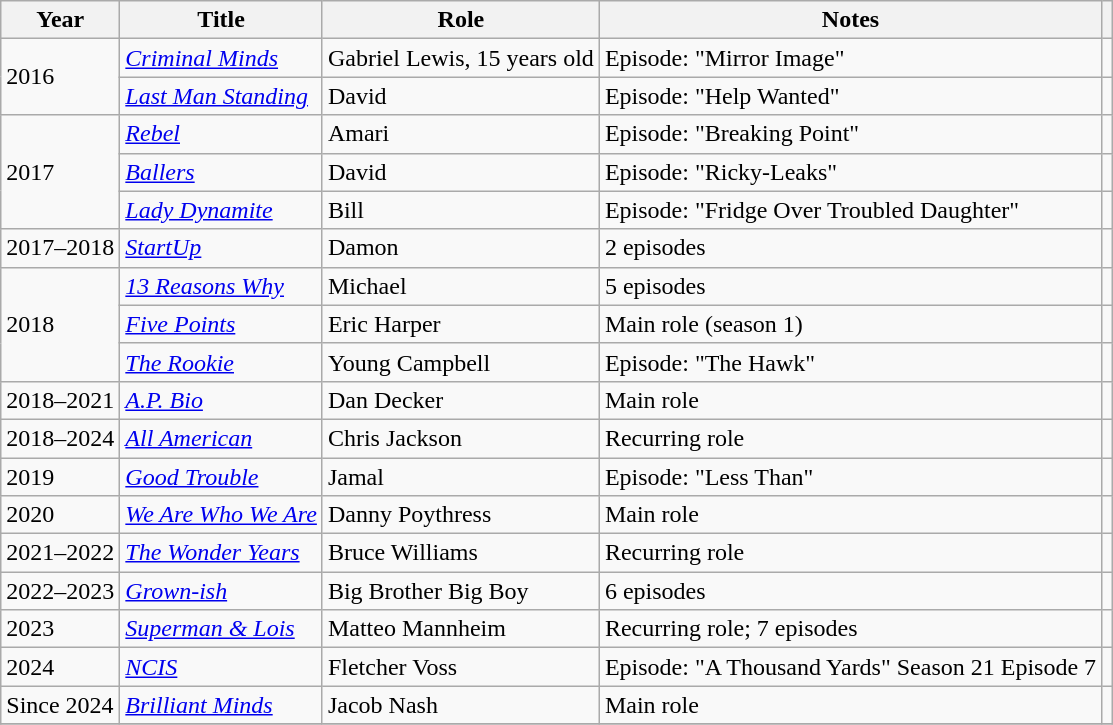<table class="wikitable sortable">
<tr>
<th>Year</th>
<th>Title</th>
<th>Role</th>
<th class="unsortable">Notes</th>
<th scope="col" class="unsortable"></th>
</tr>
<tr>
<td rowspan=2>2016</td>
<td><em><a href='#'>Criminal Minds</a></em></td>
<td>Gabriel Lewis, 15 years old</td>
<td>Episode: "Mirror Image"</td>
<td></td>
</tr>
<tr>
<td><em><a href='#'>Last Man Standing</a></em></td>
<td>David</td>
<td>Episode: "Help Wanted"</td>
<td></td>
</tr>
<tr>
<td rowspan=3>2017</td>
<td><em><a href='#'>Rebel</a></em></td>
<td>Amari</td>
<td>Episode: "Breaking Point"</td>
<td></td>
</tr>
<tr>
<td><em><a href='#'>Ballers</a></em></td>
<td>David</td>
<td>Episode: "Ricky-Leaks"</td>
<td></td>
</tr>
<tr>
<td><em><a href='#'>Lady Dynamite</a></em></td>
<td>Bill</td>
<td>Episode: "Fridge Over Troubled Daughter"</td>
<td></td>
</tr>
<tr>
<td>2017–2018</td>
<td><em><a href='#'>StartUp</a></em></td>
<td>Damon</td>
<td>2 episodes</td>
<td></td>
</tr>
<tr>
<td rowspan=3>2018</td>
<td><em><a href='#'>13 Reasons Why</a></em></td>
<td>Michael</td>
<td>5 episodes</td>
<td></td>
</tr>
<tr>
<td><em><a href='#'>Five Points</a></em></td>
<td>Eric Harper</td>
<td>Main role (season 1)</td>
<td></td>
</tr>
<tr>
<td><em><a href='#'>The Rookie</a></em></td>
<td>Young Campbell</td>
<td>Episode: "The Hawk"</td>
<td></td>
</tr>
<tr>
<td>2018–2021</td>
<td><em><a href='#'>A.P. Bio</a></em></td>
<td>Dan Decker</td>
<td>Main role</td>
<td></td>
</tr>
<tr>
<td>2018–2024</td>
<td><em><a href='#'>All American</a></em></td>
<td>Chris Jackson</td>
<td>Recurring role</td>
<td></td>
</tr>
<tr>
<td>2019</td>
<td><em><a href='#'>Good Trouble</a></em></td>
<td>Jamal</td>
<td>Episode: "Less Than"</td>
<td></td>
</tr>
<tr>
<td>2020</td>
<td><em><a href='#'>We Are Who We Are</a></em></td>
<td>Danny Poythress</td>
<td>Main role</td>
<td></td>
</tr>
<tr>
<td>2021–2022</td>
<td><em><a href='#'>The Wonder Years</a></em></td>
<td>Bruce Williams</td>
<td>Recurring role</td>
<td></td>
</tr>
<tr>
<td>2022–2023</td>
<td><em><a href='#'>Grown-ish</a></em></td>
<td>Big Brother Big Boy</td>
<td>6 episodes</td>
<td></td>
</tr>
<tr>
<td>2023</td>
<td><em><a href='#'>Superman & Lois</a></em></td>
<td>Matteo Mannheim</td>
<td>Recurring role; 7 episodes</td>
<td></td>
</tr>
<tr>
<td>2024</td>
<td><em><a href='#'>NCIS</a></em></td>
<td>Fletcher Voss</td>
<td>Episode: "A Thousand Yards" Season 21 Episode 7</td>
<td></td>
</tr>
<tr>
<td>Since 2024</td>
<td><em><a href='#'>Brilliant Minds</a></em></td>
<td>Jacob Nash</td>
<td>Main role</td>
<td></td>
</tr>
<tr>
</tr>
</table>
